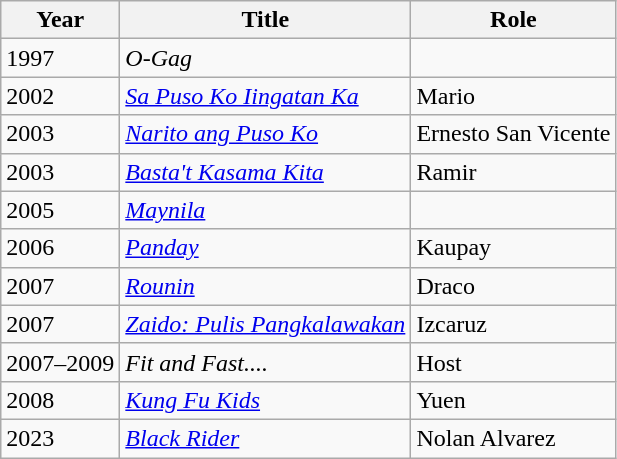<table class="wikitable sortable">
<tr>
<th>Year</th>
<th>Title</th>
<th>Role</th>
</tr>
<tr>
<td>1997</td>
<td><em>O-Gag</em></td>
<td></td>
</tr>
<tr>
<td>2002</td>
<td><em><a href='#'>Sa Puso Ko Iingatan Ka</a></em></td>
<td>Mario</td>
</tr>
<tr>
<td>2003</td>
<td><em><a href='#'>Narito ang Puso Ko</a></em></td>
<td>Ernesto San Vicente</td>
</tr>
<tr>
<td>2003</td>
<td><em><a href='#'>Basta't Kasama Kita</a></em></td>
<td>Ramir</td>
</tr>
<tr>
<td>2005</td>
<td><em><a href='#'>Maynila</a></em></td>
<td></td>
</tr>
<tr>
<td>2006</td>
<td><em><a href='#'>Panday</a></em></td>
<td>Kaupay</td>
</tr>
<tr>
<td>2007</td>
<td><em><a href='#'>Rounin</a></em></td>
<td>Draco</td>
</tr>
<tr>
<td>2007</td>
<td><em><a href='#'>Zaido: Pulis Pangkalawakan</a></em></td>
<td>Izcaruz</td>
</tr>
<tr>
<td>2007–2009</td>
<td><em>Fit and Fast....</em></td>
<td>Host</td>
</tr>
<tr>
<td>2008</td>
<td><em><a href='#'>Kung Fu Kids</a></em></td>
<td>Yuen</td>
</tr>
<tr>
<td>2023</td>
<td><em><a href='#'>Black Rider</a></em></td>
<td>Nolan Alvarez</td>
</tr>
</table>
